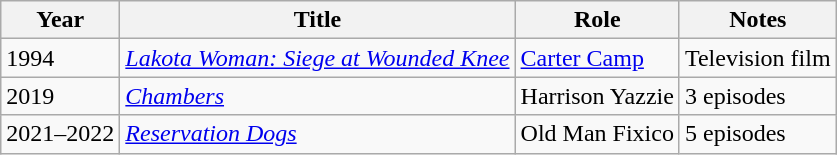<table class="wikitable sortable">
<tr>
<th>Year</th>
<th>Title</th>
<th>Role</th>
<th>Notes</th>
</tr>
<tr>
<td>1994</td>
<td><em><a href='#'>Lakota Woman: Siege at Wounded Knee</a></em></td>
<td><a href='#'>Carter Camp</a></td>
<td>Television film</td>
</tr>
<tr>
<td>2019</td>
<td><a href='#'><em>Chambers</em></a></td>
<td>Harrison Yazzie</td>
<td>3 episodes</td>
</tr>
<tr>
<td>2021–2022</td>
<td><em><a href='#'>Reservation Dogs</a></em></td>
<td>Old Man Fixico</td>
<td>5 episodes</td>
</tr>
</table>
